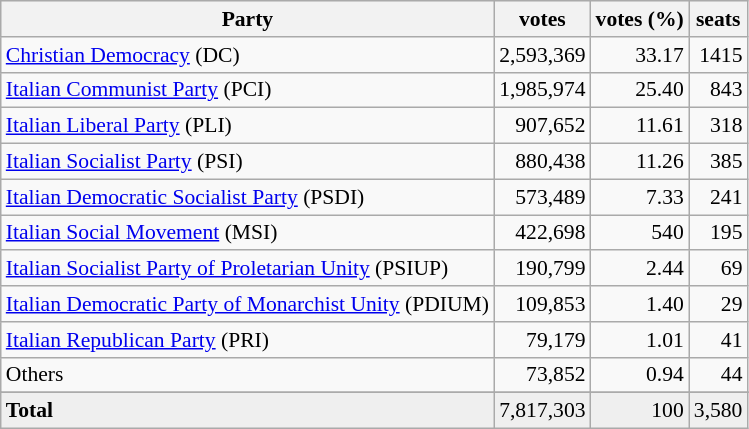<table class="wikitable" style="font-size: 90%;">
<tr bgcolor="EFEFEF">
<th>Party</th>
<th>votes</th>
<th>votes (%)</th>
<th>seats</th>
</tr>
<tr>
<td><a href='#'>Christian Democracy</a> (DC)</td>
<td align=right>2,593,369</td>
<td align=right>33.17</td>
<td align=right>1415</td>
</tr>
<tr>
<td><a href='#'>Italian Communist Party</a> (PCI)</td>
<td align=right>1,985,974</td>
<td align=right>25.40</td>
<td align=right>843</td>
</tr>
<tr>
<td><a href='#'>Italian Liberal Party</a> (PLI)</td>
<td align=right>907,652</td>
<td align=right>11.61</td>
<td align=right>318</td>
</tr>
<tr>
<td><a href='#'>Italian Socialist Party</a> (PSI)</td>
<td align=right>880,438</td>
<td align=right>11.26</td>
<td align=right>385</td>
</tr>
<tr>
<td><a href='#'>Italian Democratic Socialist Party</a> (PSDI)</td>
<td align=right>573,489</td>
<td align=right>7.33</td>
<td align=right>241</td>
</tr>
<tr>
<td><a href='#'>Italian Social Movement</a> (MSI)</td>
<td align=right>422,698</td>
<td align=right>540</td>
<td align=right>195</td>
</tr>
<tr>
<td><a href='#'>Italian Socialist Party of Proletarian Unity</a> (PSIUP)</td>
<td align=right>190,799</td>
<td align=right>2.44</td>
<td align=right>69</td>
</tr>
<tr>
<td><a href='#'>Italian Democratic Party of Monarchist Unity</a> (PDIUM)</td>
<td align=right>109,853</td>
<td align=right>1.40</td>
<td align=right>29</td>
</tr>
<tr>
<td><a href='#'>Italian Republican Party</a> (PRI)</td>
<td align=right>79,179</td>
<td align=right>1.01</td>
<td align=right>41</td>
</tr>
<tr>
<td>Others</td>
<td align=right>73,852</td>
<td align=right>0.94</td>
<td align=right>44</td>
</tr>
<tr>
</tr>
<tr bgcolor="EFEFEF">
<td align=left><strong>Total</strong></td>
<td align=right>7,817,303</td>
<td align=right>100</td>
<td align=right>3,580</td>
</tr>
</table>
